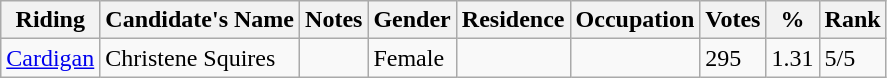<table class="wikitable sortable">
<tr>
<th>Riding<br></th>
<th>Candidate's Name</th>
<th>Notes</th>
<th>Gender</th>
<th>Residence</th>
<th>Occupation</th>
<th>Votes</th>
<th>%</th>
<th>Rank</th>
</tr>
<tr>
<td><a href='#'>Cardigan</a></td>
<td>Christene Squires</td>
<td></td>
<td>Female</td>
<td></td>
<td></td>
<td>295</td>
<td>1.31</td>
<td>5/5</td>
</tr>
</table>
